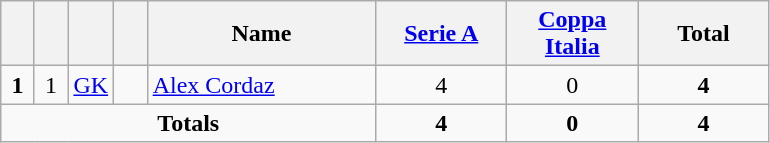<table class="wikitable" style="text-align:center">
<tr>
<th width=15></th>
<th width=15></th>
<th width=15></th>
<th width=15></th>
<th width=145>Name</th>
<th width=80><a href='#'>Serie A</a></th>
<th width=80><a href='#'>Coppa Italia</a></th>
<th width=80>Total</th>
</tr>
<tr>
<td><strong>1</strong></td>
<td>1</td>
<td><a href='#'>GK</a></td>
<td></td>
<td align=left><a href='#'>Alex Cordaz</a></td>
<td>4</td>
<td>0</td>
<td><strong>4</strong></td>
</tr>
<tr>
<td colspan=5><strong>Totals</strong></td>
<td><strong>4</strong></td>
<td><strong>0</strong></td>
<td><strong>4</strong></td>
</tr>
</table>
